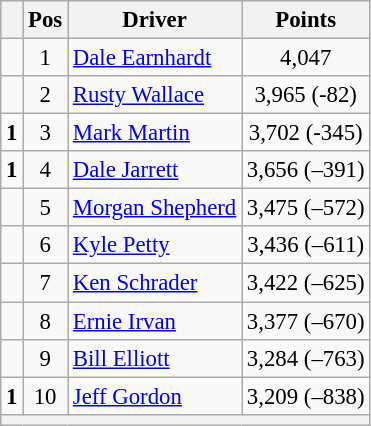<table class="wikitable" style="font-size: 95%;">
<tr>
<th></th>
<th>Pos</th>
<th>Driver</th>
<th>Points</th>
</tr>
<tr>
<td align="left"></td>
<td style="text-align:center;">1</td>
<td><a href='#'>Dale Earnhardt</a></td>
<td style="text-align:center;">4,047</td>
</tr>
<tr>
<td align="left"></td>
<td style="text-align:center;">2</td>
<td><a href='#'>Rusty Wallace</a></td>
<td style="text-align:center;">3,965 (-82)</td>
</tr>
<tr>
<td align="left"> <strong>1</strong></td>
<td style="text-align:center;">3</td>
<td><a href='#'>Mark Martin</a></td>
<td style="text-align:center;">3,702 (-345)</td>
</tr>
<tr>
<td align="left"> <strong>1</strong></td>
<td style="text-align:center;">4</td>
<td><a href='#'>Dale Jarrett</a></td>
<td style="text-align:center;">3,656 (–391)</td>
</tr>
<tr>
<td align="left"></td>
<td style="text-align:center;">5</td>
<td><a href='#'>Morgan Shepherd</a></td>
<td style="text-align:center;">3,475 (–572)</td>
</tr>
<tr>
<td align="left"></td>
<td style="text-align:center;">6</td>
<td><a href='#'>Kyle Petty</a></td>
<td style="text-align:center;">3,436 (–611)</td>
</tr>
<tr>
<td align="left"></td>
<td style="text-align:center;">7</td>
<td><a href='#'>Ken Schrader</a></td>
<td style="text-align:center;">3,422 (–625)</td>
</tr>
<tr>
<td align="left"></td>
<td style="text-align:center;">8</td>
<td><a href='#'>Ernie Irvan</a></td>
<td style="text-align:center;">3,377 (–670)</td>
</tr>
<tr>
<td align="left"></td>
<td style="text-align:center;">9</td>
<td><a href='#'>Bill Elliott</a></td>
<td style="text-align:center;">3,284 (–763)</td>
</tr>
<tr>
<td align="left"> <strong>1</strong></td>
<td style="text-align:center;">10</td>
<td><a href='#'>Jeff Gordon</a></td>
<td style="text-align:center;">3,209 (–838)</td>
</tr>
<tr class="sortbottom">
<th colspan="9"></th>
</tr>
</table>
